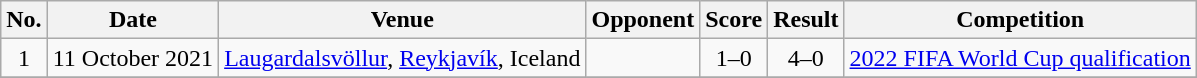<table class="wikitable sortable">
<tr>
<th scope="col">No.</th>
<th scope="col">Date</th>
<th scope="col">Venue</th>
<th scope="col">Opponent</th>
<th scope="col">Score</th>
<th scope="col">Result</th>
<th scope="col">Competition</th>
</tr>
<tr>
<td align="center">1</td>
<td>11 October 2021</td>
<td><a href='#'>Laugardalsvöllur</a>, <a href='#'>Reykjavík</a>, Iceland</td>
<td></td>
<td align="center">1–0</td>
<td style="text-align:center">4–0</td>
<td><a href='#'>2022 FIFA World Cup qualification</a></td>
</tr>
<tr>
</tr>
</table>
